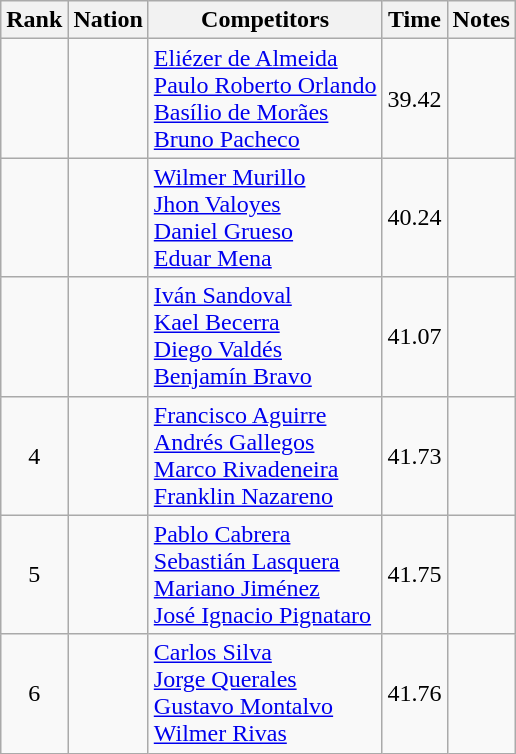<table class="wikitable sortable" style="text-align:center">
<tr>
<th>Rank</th>
<th>Nation</th>
<th>Competitors</th>
<th>Time</th>
<th>Notes</th>
</tr>
<tr>
<td align=center></td>
<td align=left></td>
<td align=left><a href='#'>Eliézer de Almeida</a><br><a href='#'>Paulo Roberto Orlando</a><br><a href='#'>Basílio de Morães</a><br><a href='#'>Bruno Pacheco</a></td>
<td>39.42</td>
<td></td>
</tr>
<tr>
<td align=center></td>
<td align=left></td>
<td align=left><a href='#'>Wilmer Murillo</a><br><a href='#'>Jhon Valoyes</a><br><a href='#'>Daniel Grueso</a><br><a href='#'>Eduar Mena</a></td>
<td>40.24</td>
<td></td>
</tr>
<tr>
<td align=center></td>
<td align=left></td>
<td align=left><a href='#'>Iván Sandoval</a><br><a href='#'>Kael Becerra</a><br><a href='#'>Diego Valdés</a><br><a href='#'>Benjamín Bravo</a></td>
<td>41.07</td>
<td></td>
</tr>
<tr>
<td align=center>4</td>
<td align=left></td>
<td align=left><a href='#'>Francisco Aguirre</a><br><a href='#'>Andrés Gallegos</a><br><a href='#'>Marco Rivadeneira</a><br><a href='#'>Franklin Nazareno</a></td>
<td>41.73</td>
<td></td>
</tr>
<tr>
<td align=center>5</td>
<td align=left></td>
<td align=left><a href='#'>Pablo Cabrera</a><br><a href='#'>Sebastián Lasquera</a><br><a href='#'>Mariano Jiménez</a><br><a href='#'>José Ignacio Pignataro</a></td>
<td>41.75</td>
<td></td>
</tr>
<tr>
<td align=center>6</td>
<td align=left></td>
<td align=left><a href='#'>Carlos Silva</a><br><a href='#'>Jorge Querales</a><br><a href='#'>Gustavo Montalvo</a><br><a href='#'>Wilmer Rivas</a></td>
<td>41.76</td>
<td></td>
</tr>
</table>
